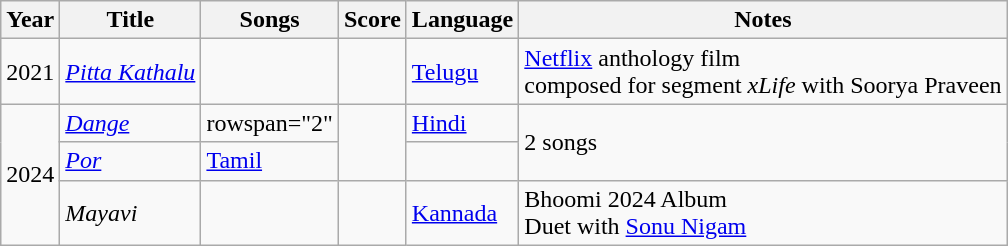<table class="wikitable" border="1">
<tr>
<th>Year</th>
<th>Title</th>
<th>Songs</th>
<th>Score</th>
<th>Language</th>
<th>Notes</th>
</tr>
<tr>
<td>2021</td>
<td><em><a href='#'>Pitta Kathalu</a></em></td>
<td></td>
<td></td>
<td><a href='#'>Telugu</a></td>
<td><a href='#'>Netflix</a> anthology film<br>composed for segment <em>xLife</em> with Soorya Praveen</td>
</tr>
<tr>
<td rowspan="3">2024</td>
<td><em><a href='#'>Dange</a></em></td>
<td>rowspan="2" </td>
<td rowspan="2"></td>
<td><a href='#'>Hindi</a></td>
<td rowspan="2">2 songs</td>
</tr>
<tr>
<td><em><a href='#'>Por</a></em></td>
<td><a href='#'>Tamil</a></td>
</tr>
<tr>
<td><em>Mayavi</em></td>
<td></td>
<td></td>
<td><a href='#'>Kannada</a></td>
<td>Bhoomi 2024 Album <br> Duet with <a href='#'>Sonu Nigam</a></td>
</tr>
</table>
